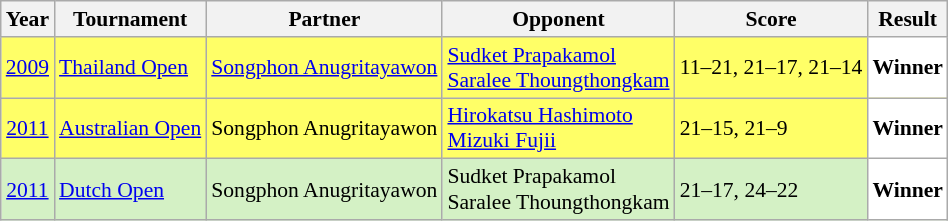<table class="sortable wikitable" style="font-size: 90%;">
<tr>
<th>Year</th>
<th>Tournament</th>
<th>Partner</th>
<th>Opponent</th>
<th>Score</th>
<th>Result</th>
</tr>
<tr style="background:#FFFF67">
<td align="center"><a href='#'>2009</a></td>
<td align="left"><a href='#'>Thailand Open</a></td>
<td align="left"> <a href='#'>Songphon Anugritayawon</a></td>
<td align="left"> <a href='#'>Sudket Prapakamol</a> <br>  <a href='#'>Saralee Thoungthongkam</a></td>
<td align="left">11–21, 21–17, 21–14</td>
<td style="text-align:left; background:white"> <strong>Winner</strong></td>
</tr>
<tr style="background:#FFFF67">
<td align="center"><a href='#'>2011</a></td>
<td align="left"><a href='#'>Australian Open</a></td>
<td align="left"> Songphon Anugritayawon</td>
<td align="left"> <a href='#'>Hirokatsu Hashimoto</a> <br>  <a href='#'>Mizuki Fujii</a></td>
<td align="left">21–15, 21–9</td>
<td style="text-align:left; background:white"> <strong>Winner</strong></td>
</tr>
<tr style="background:#D4F1C5">
<td align="center"><a href='#'>2011</a></td>
<td align="left"><a href='#'>Dutch Open</a></td>
<td align="left"> Songphon Anugritayawon</td>
<td align="left"> Sudket Prapakamol <br>  Saralee Thoungthongkam</td>
<td align="left">21–17, 24–22</td>
<td style="text-align:left; background:white"> <strong>Winner</strong></td>
</tr>
</table>
